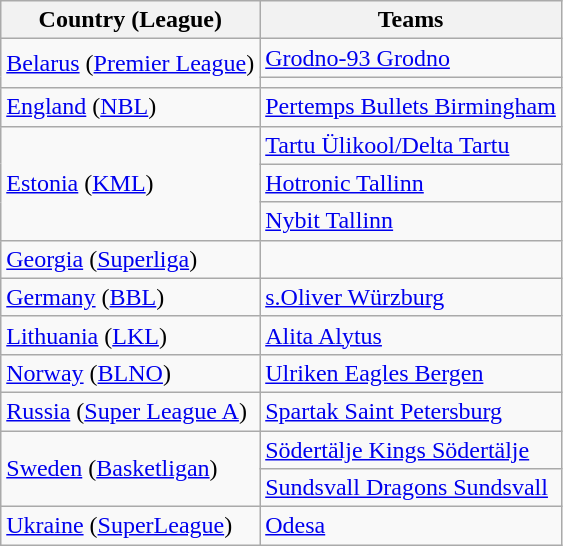<table class=wikitable style="text-align:left">
<tr>
<th>Country (League)</th>
<th>Teams</th>
</tr>
<tr>
<td rowspan=2> <a href='#'>Belarus</a> (<a href='#'>Premier League</a>)</td>
<td><a href='#'>Grodno-93 Grodno</a></td>
</tr>
<tr>
<td></td>
</tr>
<tr>
<td> <a href='#'>England</a> (<a href='#'>NBL</a>)</td>
<td><a href='#'>Pertemps Bullets Birmingham</a></td>
</tr>
<tr>
<td rowspan=3> <a href='#'>Estonia</a> (<a href='#'>KML</a>)</td>
<td><a href='#'>Tartu Ülikool/Delta Tartu</a></td>
</tr>
<tr>
<td><a href='#'>Hotronic Tallinn</a></td>
</tr>
<tr>
<td><a href='#'>Nybit Tallinn</a></td>
</tr>
<tr>
<td> <a href='#'>Georgia</a> (<a href='#'>Superliga</a>)</td>
<td></td>
</tr>
<tr>
<td> <a href='#'>Germany</a> (<a href='#'>BBL</a>)</td>
<td><a href='#'>s.Oliver Würzburg</a></td>
</tr>
<tr>
<td> <a href='#'>Lithuania</a> (<a href='#'>LKL</a>)</td>
<td><a href='#'>Alita Alytus</a></td>
</tr>
<tr>
<td> <a href='#'>Norway</a> (<a href='#'>BLNO</a>)</td>
<td><a href='#'>Ulriken Eagles Bergen</a></td>
</tr>
<tr>
<td> <a href='#'>Russia</a> (<a href='#'>Super League A</a>)</td>
<td><a href='#'>Spartak Saint Petersburg</a></td>
</tr>
<tr>
<td rowspan=2> <a href='#'>Sweden</a> (<a href='#'>Basketligan</a>)</td>
<td><a href='#'>Södertälje Kings Södertälje</a></td>
</tr>
<tr>
<td><a href='#'>Sundsvall Dragons Sundsvall</a></td>
</tr>
<tr>
<td> <a href='#'>Ukraine</a> (<a href='#'>SuperLeague</a>)</td>
<td><a href='#'>Odesa</a></td>
</tr>
</table>
